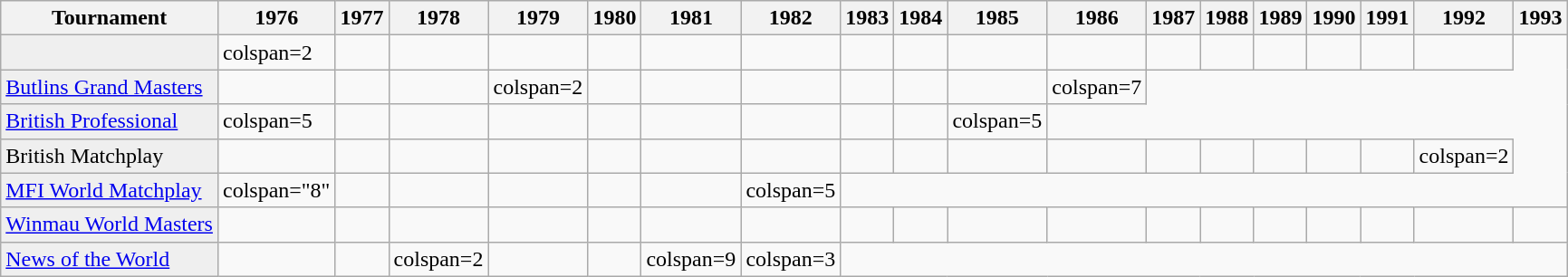<table class="wikitable">
<tr>
<th>Tournament</th>
<th>1976</th>
<th>1977</th>
<th>1978</th>
<th>1979</th>
<th>1980</th>
<th>1981</th>
<th>1982</th>
<th>1983</th>
<th>1984</th>
<th>1985</th>
<th>1986</th>
<th>1987</th>
<th>1988</th>
<th>1989</th>
<th>1990</th>
<th>1991</th>
<th>1992</th>
<th>1993</th>
</tr>
<tr>
<td style="background:#efefef;"></td>
<td>colspan=2 </td>
<td></td>
<td></td>
<td></td>
<td></td>
<td></td>
<td></td>
<td></td>
<td></td>
<td></td>
<td></td>
<td></td>
<td></td>
<td></td>
<td></td>
<td></td>
<td></td>
</tr>
<tr>
<td style="background:#efefef;"><a href='#'>Butlins Grand Masters</a></td>
<td></td>
<td></td>
<td></td>
<td>colspan=2 </td>
<td></td>
<td></td>
<td></td>
<td></td>
<td></td>
<td></td>
<td>colspan=7 </td>
</tr>
<tr>
<td style="background:#efefef;"><a href='#'>British Professional</a></td>
<td>colspan=5 </td>
<td></td>
<td></td>
<td></td>
<td></td>
<td></td>
<td></td>
<td></td>
<td></td>
<td>colspan=5 </td>
</tr>
<tr>
<td style="background:#efefef;">British Matchplay</td>
<td></td>
<td></td>
<td></td>
<td></td>
<td></td>
<td></td>
<td></td>
<td></td>
<td></td>
<td></td>
<td></td>
<td></td>
<td></td>
<td></td>
<td></td>
<td></td>
<td>colspan=2 </td>
</tr>
<tr>
<td style="background:#efefef;"><a href='#'>MFI World Matchplay</a></td>
<td>colspan="8" </td>
<td></td>
<td></td>
<td></td>
<td></td>
<td></td>
<td>colspan=5 </td>
</tr>
<tr>
<td style="background:#efefef;"><a href='#'>Winmau World Masters</a></td>
<td></td>
<td></td>
<td></td>
<td></td>
<td></td>
<td></td>
<td></td>
<td></td>
<td></td>
<td></td>
<td></td>
<td></td>
<td></td>
<td></td>
<td></td>
<td></td>
<td></td>
<td></td>
</tr>
<tr>
<td style="background:#efefef;"><a href='#'>News of the World</a></td>
<td></td>
<td></td>
<td>colspan=2 </td>
<td></td>
<td></td>
<td>colspan=9 </td>
<td>colspan=3 </td>
</tr>
</table>
